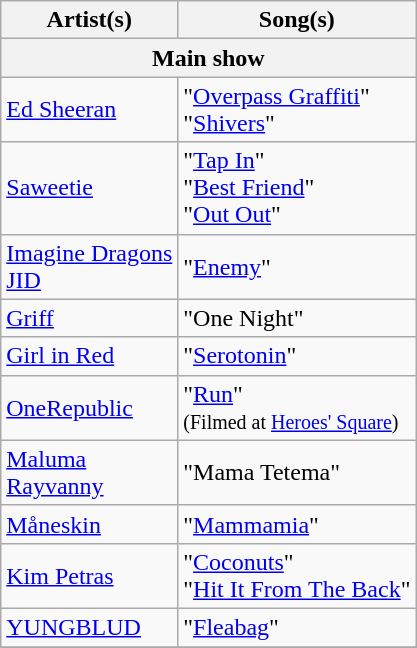<table class="wikitable">
<tr>
<th>Artist(s)</th>
<th>Song(s)</th>
</tr>
<tr>
<th colspan="2">Main show</th>
</tr>
<tr>
<td><a href='#'>Ed Sheeran</a></td>
<td>"<a href='#'>Overpass Graffiti</a>"<br>"<a href='#'>Shivers</a>"</td>
</tr>
<tr>
<td><a href='#'>Saweetie</a></td>
<td>"<a href='#'>Tap In</a>"<br>"<a href='#'>Best Friend</a>"<br>"<a href='#'>Out Out</a>"</td>
</tr>
<tr>
<td><a href='#'>Imagine Dragons</a><br><a href='#'>JID</a></td>
<td>"<a href='#'>Enemy</a>"</td>
</tr>
<tr>
<td><a href='#'>Griff</a></td>
<td>"One Night"</td>
</tr>
<tr>
<td><a href='#'>Girl in Red</a></td>
<td>"<a href='#'>Serotonin</a>"</td>
</tr>
<tr>
<td><a href='#'>OneRepublic</a></td>
<td>"<a href='#'>Run</a>"<br><small>(Filmed at <a href='#'>Heroes' Square</a>)</small></td>
</tr>
<tr>
<td><a href='#'>Maluma</a><br><a href='#'>Rayvanny</a></td>
<td>"Mama Tetema"</td>
</tr>
<tr>
<td><a href='#'>Måneskin</a></td>
<td>"<a href='#'>Mammamia</a>"</td>
</tr>
<tr>
<td><a href='#'>Kim Petras</a></td>
<td>"<a href='#'>Coconuts</a>"<br>"<a href='#'>Hit It From The Back</a>"</td>
</tr>
<tr>
<td><a href='#'>YUNGBLUD</a></td>
<td>"<a href='#'>Fleabag</a>"</td>
</tr>
<tr>
</tr>
</table>
